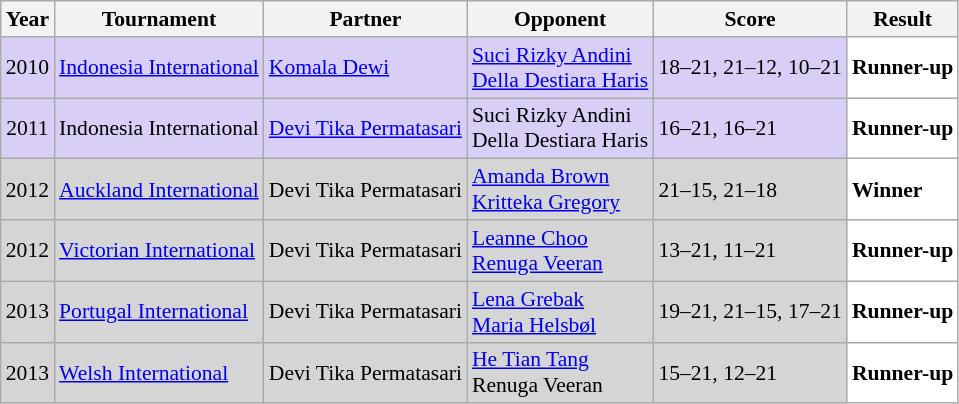<table class="sortable wikitable" style="font-size: 90%;">
<tr>
<th>Year</th>
<th>Tournament</th>
<th>Partner</th>
<th>Opponent</th>
<th>Score</th>
<th>Result</th>
</tr>
<tr style="background:#D8CEF6">
<td align="center">2010</td>
<td align="left"><a href='#'>Indonesia International</a></td>
<td align="left"> <a href='#'>Komala Dewi</a></td>
<td align="left"> <a href='#'>Suci Rizky Andini</a> <br>  <a href='#'>Della Destiara Haris</a></td>
<td align="left">18–21, 21–12, 10–21</td>
<td style="text-align:left; background:white"> <strong>Runner-up</strong></td>
</tr>
<tr style="background:#D8CEF6">
<td align="center">2011</td>
<td align="left">Indonesia International</td>
<td align="left"> <a href='#'>Devi Tika Permatasari</a></td>
<td align="left"> Suci Rizky Andini <br>  Della Destiara Haris</td>
<td align="left">16–21, 16–21</td>
<td style="text-align:left; background:white"> <strong>Runner-up</strong></td>
</tr>
<tr style="background:#D5D5D5">
<td align="center">2012</td>
<td align="left"><a href='#'>Auckland International</a></td>
<td align="left"> Devi Tika Permatasari</td>
<td align="left"> <a href='#'>Amanda Brown</a> <br>  <a href='#'>Kritteka Gregory</a></td>
<td align="left">21–15, 21–18</td>
<td style="text-align:left; background:white"> <strong>Winner</strong></td>
</tr>
<tr style="background:#D5D5D5">
<td align="center">2012</td>
<td align="left"><a href='#'>Victorian International</a></td>
<td align="left"> Devi Tika Permatasari</td>
<td align="left"> <a href='#'>Leanne Choo</a> <br>  <a href='#'>Renuga Veeran</a></td>
<td align="left">13–21, 11–21</td>
<td style="text-align:left; background:white"> <strong>Runner-up</strong></td>
</tr>
<tr style="background:#D5D5D5">
<td align="center">2013</td>
<td align="left"><a href='#'>Portugal International</a></td>
<td align="left"> Devi Tika Permatasari</td>
<td align="left"> <a href='#'>Lena Grebak</a> <br>  <a href='#'>Maria Helsbøl</a></td>
<td align="left">19–21, 21–15, 17–21</td>
<td style="text-align:left; background:white"> <strong>Runner-up</strong></td>
</tr>
<tr style="background:#D5D5D5">
<td align="center">2013</td>
<td align="left"><a href='#'>Welsh International</a></td>
<td align="left"> Devi Tika Permatasari</td>
<td align="left"> <a href='#'>He Tian Tang</a> <br>  Renuga Veeran</td>
<td align="left">15–21, 12–21</td>
<td style="text-align:left; background:white"> <strong>Runner-up</strong></td>
</tr>
</table>
